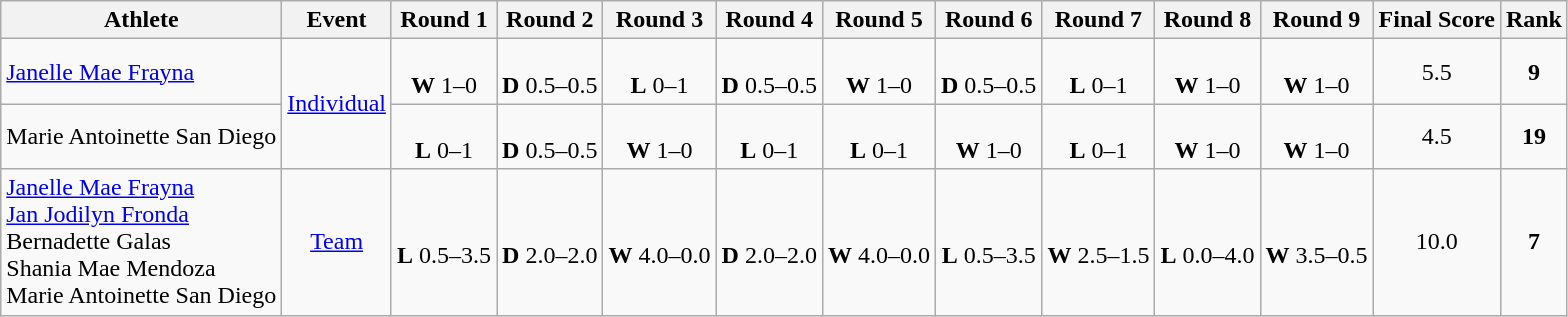<table class="wikitable">
<tr>
<th>Athlete</th>
<th>Event</th>
<th>Round 1</th>
<th>Round 2</th>
<th>Round 3</th>
<th>Round 4</th>
<th>Round 5</th>
<th>Round 6</th>
<th>Round 7</th>
<th>Round 8</th>
<th>Round 9</th>
<th>Final Score</th>
<th>Rank</th>
</tr>
<tr align=center>
<td align=left><a href='#'>Janelle Mae Frayna</a></td>
<td rowspan=2><a href='#'>Individual</a></td>
<td><br><strong>W</strong> 1–0</td>
<td><br><strong>D</strong> 0.5–0.5</td>
<td><br><strong>L</strong> 0–1</td>
<td><br><strong>D</strong> 0.5–0.5</td>
<td><br><strong>W</strong> 1–0</td>
<td><br><strong>D</strong> 0.5–0.5</td>
<td><br><strong>L</strong> 0–1</td>
<td><br><strong>W</strong> 1–0</td>
<td><br><strong>W</strong> 1–0</td>
<td>5.5</td>
<td><strong>9</strong></td>
</tr>
<tr align=center>
<td align=left>Marie Antoinette San Diego</td>
<td><br><strong>L</strong> 0–1</td>
<td><br><strong>D</strong> 0.5–0.5</td>
<td><br><strong>W</strong> 1–0</td>
<td><br><strong>L</strong> 0–1</td>
<td><br><strong>L</strong> 0–1</td>
<td><br><strong>W</strong> 1–0</td>
<td><br><strong>L</strong> 0–1</td>
<td><br><strong>W</strong> 1–0</td>
<td><br><strong>W</strong> 1–0</td>
<td>4.5</td>
<td><strong>19</strong></td>
</tr>
<tr align=center>
<td align=left><a href='#'>Janelle Mae Frayna</a><br><a href='#'>Jan Jodilyn Fronda</a><br>Bernadette Galas<br>Shania Mae Mendoza<br>Marie Antoinette San Diego</td>
<td><a href='#'>Team</a></td>
<td><br><strong>L</strong> 0.5–3.5</td>
<td><br><strong>D</strong> 2.0–2.0</td>
<td><br><strong>W</strong> 4.0–0.0</td>
<td><br><strong>D</strong> 2.0–2.0</td>
<td><br><strong>W</strong> 4.0–0.0</td>
<td><br><strong>L</strong> 0.5–3.5</td>
<td><br><strong>W</strong> 2.5–1.5</td>
<td><br><strong>L</strong> 0.0–4.0</td>
<td><br><strong>W</strong> 3.5–0.5</td>
<td>10.0</td>
<td><strong>7</strong></td>
</tr>
</table>
